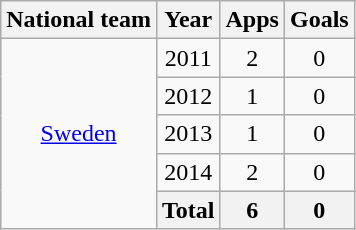<table class="wikitable" style="text-align:center">
<tr>
<th>National team</th>
<th>Year</th>
<th>Apps</th>
<th>Goals</th>
</tr>
<tr>
<td rowspan="5"><a href='#'>Sweden</a></td>
<td>2011</td>
<td>2</td>
<td>0</td>
</tr>
<tr>
<td>2012</td>
<td>1</td>
<td>0</td>
</tr>
<tr>
<td>2013</td>
<td>1</td>
<td>0</td>
</tr>
<tr>
<td>2014</td>
<td>2</td>
<td>0</td>
</tr>
<tr>
<th>Total</th>
<th>6</th>
<th>0</th>
</tr>
</table>
